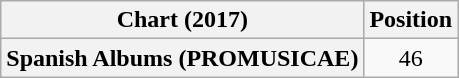<table class="wikitable sortable plainrowheaders" style="text-align:center">
<tr>
<th scope="col">Chart (2017)</th>
<th scope="col">Position</th>
</tr>
<tr>
<th scope="row">Spanish Albums (PROMUSICAE)</th>
<td>46</td>
</tr>
</table>
